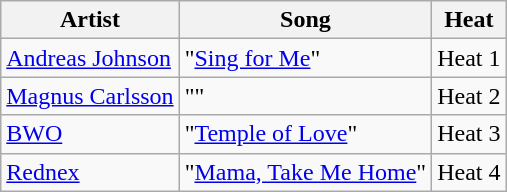<table class="wikitable">
<tr>
<th>Artist</th>
<th>Song</th>
<th>Heat</th>
</tr>
<tr>
<td><a href='#'>Andreas Johnson</a></td>
<td>"<a href='#'>Sing for Me</a>"</td>
<td>Heat 1</td>
</tr>
<tr>
<td><a href='#'>Magnus Carlsson</a></td>
<td>""</td>
<td>Heat 2</td>
</tr>
<tr>
<td><a href='#'>BWO</a></td>
<td>"<a href='#'>Temple of Love</a>"</td>
<td>Heat 3</td>
</tr>
<tr>
<td><a href='#'>Rednex</a></td>
<td>"<a href='#'>Mama, Take Me Home</a>"</td>
<td>Heat 4</td>
</tr>
</table>
